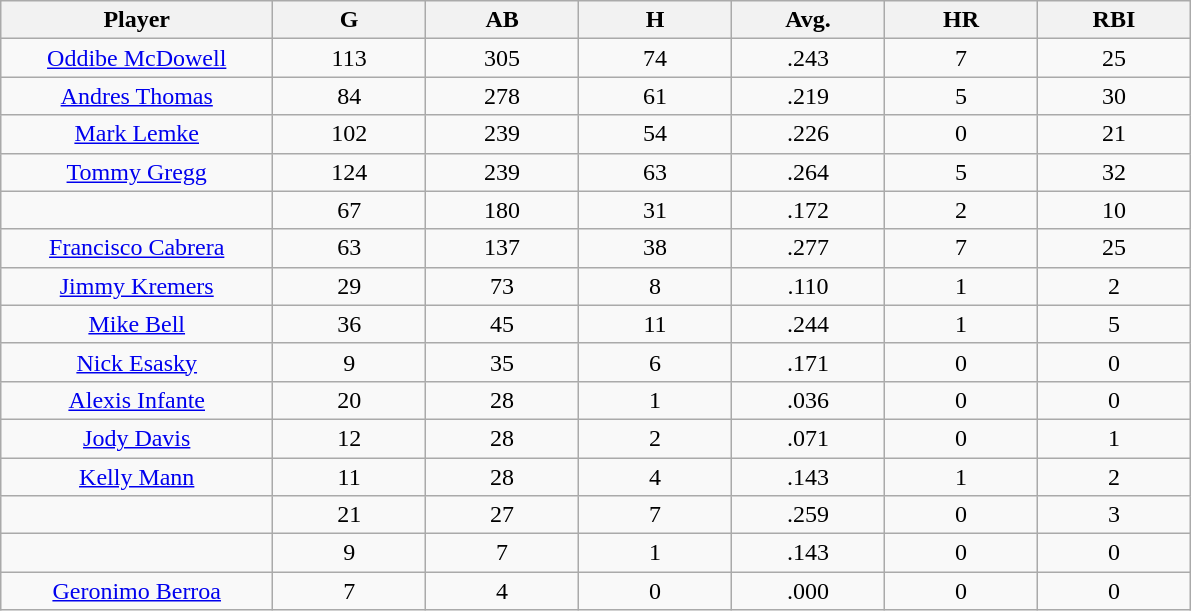<table class="wikitable sortable">
<tr>
<th bgcolor="#DDDDFF" width="16%">Player</th>
<th bgcolor="#DDDDFF" width="9%">G</th>
<th bgcolor="#DDDDFF" width="9%">AB</th>
<th bgcolor="#DDDDFF" width="9%">H</th>
<th bgcolor="#DDDDFF" width="9%">Avg.</th>
<th bgcolor="#DDDDFF" width="9%">HR</th>
<th bgcolor="#DDDDFF" width="9%">RBI</th>
</tr>
<tr align="center">
<td><a href='#'>Oddibe McDowell</a></td>
<td>113</td>
<td>305</td>
<td>74</td>
<td>.243</td>
<td>7</td>
<td>25</td>
</tr>
<tr align=center>
<td><a href='#'>Andres Thomas</a></td>
<td>84</td>
<td>278</td>
<td>61</td>
<td>.219</td>
<td>5</td>
<td>30</td>
</tr>
<tr align=center>
<td><a href='#'>Mark Lemke</a></td>
<td>102</td>
<td>239</td>
<td>54</td>
<td>.226</td>
<td>0</td>
<td>21</td>
</tr>
<tr align=center>
<td><a href='#'>Tommy Gregg</a></td>
<td>124</td>
<td>239</td>
<td>63</td>
<td>.264</td>
<td>5</td>
<td>32</td>
</tr>
<tr align=center>
<td></td>
<td>67</td>
<td>180</td>
<td>31</td>
<td>.172</td>
<td>2</td>
<td>10</td>
</tr>
<tr align="center">
<td><a href='#'>Francisco Cabrera</a></td>
<td>63</td>
<td>137</td>
<td>38</td>
<td>.277</td>
<td>7</td>
<td>25</td>
</tr>
<tr align=center>
<td><a href='#'>Jimmy Kremers</a></td>
<td>29</td>
<td>73</td>
<td>8</td>
<td>.110</td>
<td>1</td>
<td>2</td>
</tr>
<tr align=center>
<td><a href='#'>Mike Bell</a></td>
<td>36</td>
<td>45</td>
<td>11</td>
<td>.244</td>
<td>1</td>
<td>5</td>
</tr>
<tr align=center>
<td><a href='#'>Nick Esasky</a></td>
<td>9</td>
<td>35</td>
<td>6</td>
<td>.171</td>
<td>0</td>
<td>0</td>
</tr>
<tr align=center>
<td><a href='#'>Alexis Infante</a></td>
<td>20</td>
<td>28</td>
<td>1</td>
<td>.036</td>
<td>0</td>
<td>0</td>
</tr>
<tr align=center>
<td><a href='#'>Jody Davis</a></td>
<td>12</td>
<td>28</td>
<td>2</td>
<td>.071</td>
<td>0</td>
<td>1</td>
</tr>
<tr align=center>
<td><a href='#'>Kelly Mann</a></td>
<td>11</td>
<td>28</td>
<td>4</td>
<td>.143</td>
<td>1</td>
<td>2</td>
</tr>
<tr align=center>
<td></td>
<td>21</td>
<td>27</td>
<td>7</td>
<td>.259</td>
<td>0</td>
<td>3</td>
</tr>
<tr align="center">
<td></td>
<td>9</td>
<td>7</td>
<td>1</td>
<td>.143</td>
<td>0</td>
<td>0</td>
</tr>
<tr align="center">
<td><a href='#'>Geronimo Berroa</a></td>
<td>7</td>
<td>4</td>
<td>0</td>
<td>.000</td>
<td>0</td>
<td>0</td>
</tr>
</table>
